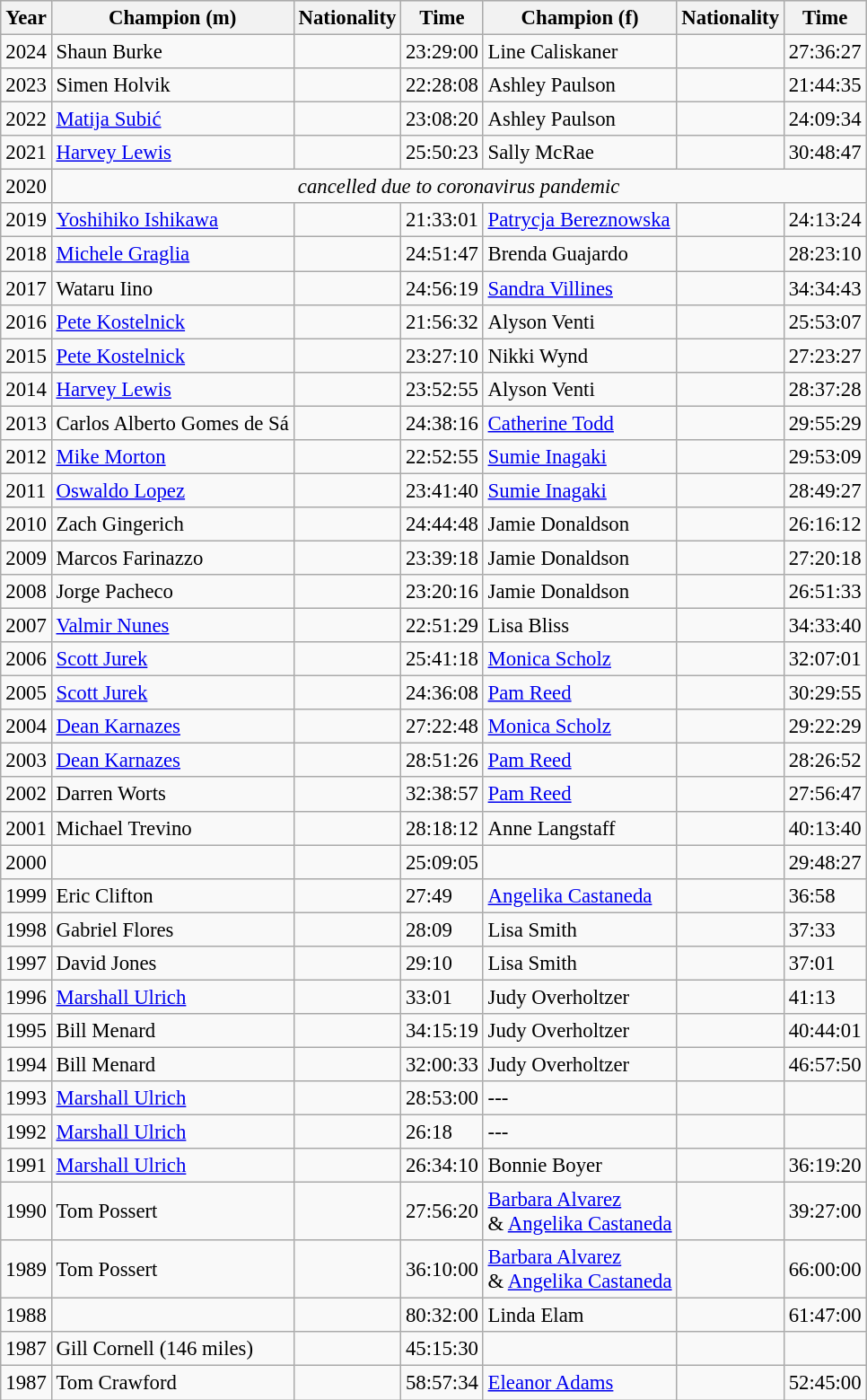<table class="wikitable sortable" style="margin:0 auto; font-size: 95%;">
<tr bgcolor="#dfdfdf">
<th>Year</th>
<th>Champion (m)</th>
<th>Nationality</th>
<th>Time</th>
<th>Champion (f)</th>
<th>Nationality</th>
<th>Time</th>
</tr>
<tr>
<td>2024</td>
<td>Shaun Burke</td>
<td></td>
<td>23:29:00</td>
<td>Line Caliskaner</td>
<td></td>
<td>27:36:27</td>
</tr>
<tr>
<td>2023</td>
<td>Simen Holvik</td>
<td></td>
<td>22:28:08</td>
<td>Ashley Paulson</td>
<td></td>
<td>21:44:35</td>
</tr>
<tr>
<td>2022</td>
<td><a href='#'>Matija Subić</a></td>
<td></td>
<td>23:08:20</td>
<td>Ashley Paulson</td>
<td></td>
<td>24:09:34</td>
</tr>
<tr>
<td>2021</td>
<td><a href='#'>Harvey Lewis</a></td>
<td></td>
<td>25:50:23</td>
<td>Sally McRae</td>
<td></td>
<td>30:48:47</td>
</tr>
<tr>
<td>2020</td>
<td colspan="6" align="center"><em>cancelled due to coronavirus pandemic</em></td>
</tr>
<tr>
<td>2019</td>
<td><a href='#'>Yoshihiko Ishikawa</a></td>
<td></td>
<td>21:33:01</td>
<td><a href='#'>Patrycja Bereznowska</a></td>
<td></td>
<td>24:13:24</td>
</tr>
<tr>
<td>2018</td>
<td><a href='#'>Michele Graglia</a></td>
<td></td>
<td>24:51:47</td>
<td>Brenda Guajardo</td>
<td></td>
<td>28:23:10</td>
</tr>
<tr>
<td>2017</td>
<td>Wataru Iino</td>
<td></td>
<td>24:56:19</td>
<td><a href='#'>Sandra Villines</a></td>
<td></td>
<td>34:34:43</td>
</tr>
<tr>
<td>2016</td>
<td><a href='#'>Pete Kostelnick</a></td>
<td></td>
<td>21:56:32</td>
<td>Alyson Venti</td>
<td></td>
<td>25:53:07</td>
</tr>
<tr>
<td>2015</td>
<td><a href='#'>Pete Kostelnick</a></td>
<td></td>
<td>23:27:10</td>
<td>Nikki Wynd</td>
<td></td>
<td>27:23:27</td>
</tr>
<tr>
<td>2014</td>
<td><a href='#'>Harvey Lewis</a></td>
<td></td>
<td>23:52:55</td>
<td>Alyson Venti</td>
<td></td>
<td>28:37:28</td>
</tr>
<tr>
<td>2013</td>
<td>Carlos Alberto Gomes de Sá</td>
<td></td>
<td>24:38:16</td>
<td><a href='#'>Catherine Todd</a></td>
<td></td>
<td>29:55:29</td>
</tr>
<tr>
<td>2012</td>
<td><a href='#'>Mike Morton</a></td>
<td></td>
<td>22:52:55</td>
<td><a href='#'>Sumie Inagaki</a></td>
<td></td>
<td>29:53:09</td>
</tr>
<tr>
<td>2011</td>
<td><a href='#'>Oswaldo Lopez</a></td>
<td></td>
<td>23:41:40</td>
<td><a href='#'>Sumie Inagaki</a></td>
<td></td>
<td>28:49:27</td>
</tr>
<tr>
<td>2010</td>
<td>Zach Gingerich</td>
<td></td>
<td>24:44:48</td>
<td>Jamie Donaldson</td>
<td></td>
<td>26:16:12</td>
</tr>
<tr>
<td>2009</td>
<td>Marcos Farinazzo</td>
<td></td>
<td>23:39:18</td>
<td>Jamie Donaldson</td>
<td></td>
<td>27:20:18</td>
</tr>
<tr>
<td>2008</td>
<td>Jorge Pacheco</td>
<td></td>
<td>23:20:16</td>
<td>Jamie Donaldson</td>
<td></td>
<td>26:51:33</td>
</tr>
<tr>
<td>2007</td>
<td><a href='#'>Valmir Nunes</a></td>
<td></td>
<td>22:51:29</td>
<td>Lisa Bliss</td>
<td></td>
<td>34:33:40</td>
</tr>
<tr>
<td>2006</td>
<td><a href='#'>Scott Jurek</a></td>
<td></td>
<td>25:41:18</td>
<td><a href='#'>Monica Scholz</a></td>
<td></td>
<td>32:07:01</td>
</tr>
<tr>
<td>2005</td>
<td><a href='#'>Scott Jurek</a></td>
<td></td>
<td>24:36:08</td>
<td><a href='#'>Pam Reed</a></td>
<td></td>
<td>30:29:55</td>
</tr>
<tr>
<td>2004</td>
<td><a href='#'>Dean Karnazes</a></td>
<td></td>
<td>27:22:48</td>
<td><a href='#'>Monica Scholz</a></td>
<td></td>
<td>29:22:29</td>
</tr>
<tr>
<td>2003</td>
<td><a href='#'>Dean Karnazes</a></td>
<td></td>
<td>28:51:26</td>
<td><a href='#'>Pam Reed</a></td>
<td></td>
<td>28:26:52</td>
</tr>
<tr>
<td>2002</td>
<td>Darren Worts</td>
<td></td>
<td>32:38:57</td>
<td><a href='#'>Pam Reed</a></td>
<td></td>
<td>27:56:47</td>
</tr>
<tr>
<td>2001</td>
<td>Michael Trevino</td>
<td></td>
<td>28:18:12</td>
<td>Anne Langstaff</td>
<td></td>
<td>40:13:40</td>
</tr>
<tr>
<td>2000</td>
<td></td>
<td></td>
<td>25:09:05</td>
<td></td>
<td></td>
<td>29:48:27</td>
</tr>
<tr>
<td>1999</td>
<td>Eric Clifton</td>
<td></td>
<td>27:49</td>
<td><a href='#'>Angelika Castaneda</a></td>
<td></td>
<td>36:58</td>
</tr>
<tr>
<td>1998</td>
<td>Gabriel Flores</td>
<td></td>
<td>28:09</td>
<td>Lisa Smith</td>
<td></td>
<td>37:33</td>
</tr>
<tr>
<td>1997</td>
<td>David Jones</td>
<td></td>
<td>29:10</td>
<td>Lisa Smith</td>
<td></td>
<td>37:01</td>
</tr>
<tr>
<td>1996</td>
<td><a href='#'>Marshall Ulrich</a></td>
<td></td>
<td>33:01</td>
<td>Judy Overholtzer</td>
<td></td>
<td>41:13</td>
</tr>
<tr>
<td>1995</td>
<td>Bill Menard</td>
<td></td>
<td>34:15:19</td>
<td>Judy Overholtzer</td>
<td></td>
<td>40:44:01</td>
</tr>
<tr>
<td>1994</td>
<td>Bill Menard</td>
<td></td>
<td>32:00:33</td>
<td>Judy Overholtzer</td>
<td></td>
<td>46:57:50</td>
</tr>
<tr>
<td>1993</td>
<td><a href='#'>Marshall Ulrich</a></td>
<td></td>
<td>28:53:00</td>
<td>---</td>
<td></td>
<td></td>
</tr>
<tr>
<td>1992</td>
<td><a href='#'>Marshall Ulrich</a></td>
<td></td>
<td>26:18</td>
<td>---</td>
<td></td>
<td></td>
</tr>
<tr>
<td>1991</td>
<td><a href='#'>Marshall Ulrich</a></td>
<td></td>
<td>26:34:10</td>
<td>Bonnie Boyer</td>
<td></td>
<td>36:19:20</td>
</tr>
<tr>
<td>1990</td>
<td>Tom Possert</td>
<td></td>
<td>27:56:20</td>
<td><a href='#'>Barbara Alvarez</a><br>& <a href='#'>Angelika Castaneda</a></td>
<td></td>
<td>39:27:00</td>
</tr>
<tr>
<td>1989</td>
<td>Tom Possert</td>
<td></td>
<td>36:10:00</td>
<td><a href='#'>Barbara Alvarez</a><br>& <a href='#'>Angelika Castaneda</a></td>
<td></td>
<td>66:00:00</td>
</tr>
<tr>
<td>1988</td>
<td></td>
<td></td>
<td>80:32:00</td>
<td>Linda Elam</td>
<td></td>
<td>61:47:00</td>
</tr>
<tr>
<td>1987</td>
<td>Gill Cornell (146 miles)</td>
<td></td>
<td>45:15:30</td>
<td></td>
<td></td>
<td></td>
</tr>
<tr>
<td>1987</td>
<td>Tom Crawford</td>
<td></td>
<td>58:57:34</td>
<td><a href='#'>Eleanor Adams</a></td>
<td></td>
<td>52:45:00</td>
</tr>
</table>
